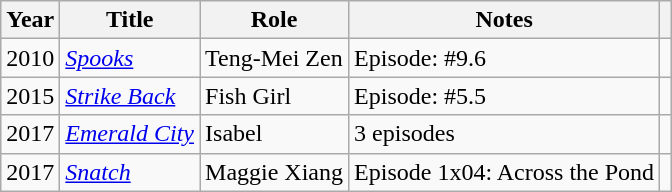<table class="wikitable plainrowheaders" style="margin-right: 0;">
<tr>
<th scope="col">Year</th>
<th scope="col">Title</th>
<th scope="col">Role</th>
<th scope="col" class="unsortable">Notes</th>
<th scope="col" class="unsortable"></th>
</tr>
<tr>
<td>2010</td>
<td><em><a href='#'>Spooks</a></em></td>
<td>Teng-Mei Zen</td>
<td>Episode: #9.6</td>
<td></td>
</tr>
<tr>
<td>2015</td>
<td><em><a href='#'>Strike Back</a></em></td>
<td>Fish Girl</td>
<td>Episode: #5.5</td>
<td></td>
</tr>
<tr>
<td>2017</td>
<td><em><a href='#'>Emerald City</a></em></td>
<td>Isabel</td>
<td>3 episodes</td>
<td style="text-align: center;"></td>
</tr>
<tr>
<td>2017</td>
<td><em><a href='#'>Snatch</a></em></td>
<td>Maggie Xiang</td>
<td>Episode 1x04: Across the Pond</td>
<td style="text-align: center;"></td>
</tr>
</table>
